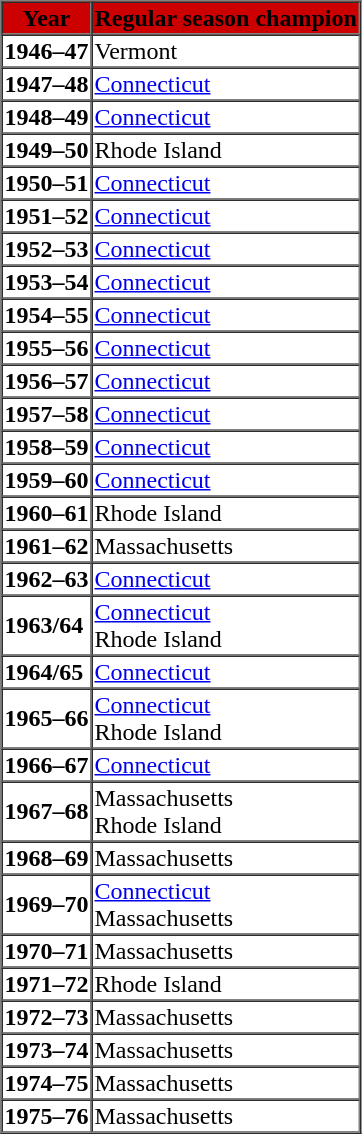<table cellpadding="1" border="1" cellspacing="0">
<tr>
<th bgcolor="#CC0000"><span>Year</span></th>
<th bgcolor="#CC0000"><span>Regular season champion</span></th>
</tr>
<tr>
<td><strong>1946–47</strong></td>
<td>Vermont</td>
</tr>
<tr>
<td><strong>1947–48</strong></td>
<td><a href='#'>Connecticut</a></td>
</tr>
<tr>
<td><strong>1948–49</strong></td>
<td><a href='#'>Connecticut</a></td>
</tr>
<tr>
<td><strong>1949–50</strong></td>
<td>Rhode Island</td>
</tr>
<tr>
<td><strong>1950–51</strong></td>
<td><a href='#'>Connecticut</a></td>
</tr>
<tr>
<td><strong>1951–52</strong></td>
<td><a href='#'>Connecticut</a></td>
</tr>
<tr>
<td><strong>1952–53</strong></td>
<td><a href='#'>Connecticut</a></td>
</tr>
<tr>
<td><strong>1953–54</strong></td>
<td><a href='#'>Connecticut</a></td>
</tr>
<tr>
<td><strong>1954–55</strong></td>
<td><a href='#'>Connecticut</a></td>
</tr>
<tr>
<td><strong>1955–56</strong></td>
<td><a href='#'>Connecticut</a></td>
</tr>
<tr>
<td><strong>1956–57</strong></td>
<td><a href='#'>Connecticut</a></td>
</tr>
<tr>
<td><strong>1957–58</strong></td>
<td><a href='#'>Connecticut</a></td>
</tr>
<tr>
<td><strong>1958–59</strong></td>
<td><a href='#'>Connecticut</a></td>
</tr>
<tr>
<td><strong>1959–60</strong></td>
<td><a href='#'>Connecticut</a></td>
</tr>
<tr>
<td><strong>1960–61</strong></td>
<td>Rhode Island</td>
</tr>
<tr>
<td><strong>1961–62</strong></td>
<td>Massachusetts</td>
</tr>
<tr>
<td><strong>1962–63</strong></td>
<td><a href='#'>Connecticut</a></td>
</tr>
<tr>
<td><strong>1963/64</strong></td>
<td><a href='#'>Connecticut</a><br>Rhode Island</td>
</tr>
<tr>
<td><strong>1964/65</strong></td>
<td><a href='#'>Connecticut</a></td>
</tr>
<tr>
<td><strong>1965–66</strong></td>
<td><a href='#'>Connecticut</a><br>Rhode Island</td>
</tr>
<tr>
<td><strong>1966–67</strong></td>
<td><a href='#'>Connecticut</a></td>
</tr>
<tr>
<td><strong>1967–68</strong></td>
<td>Massachusetts<br>Rhode Island</td>
</tr>
<tr>
<td><strong>1968–69</strong></td>
<td>Massachusetts</td>
</tr>
<tr>
<td><strong>1969–70</strong></td>
<td><a href='#'>Connecticut</a><br>Massachusetts</td>
</tr>
<tr>
<td><strong>1970–71</strong></td>
<td>Massachusetts</td>
</tr>
<tr>
<td><strong>1971–72</strong></td>
<td>Rhode Island</td>
</tr>
<tr>
<td><strong>1972–73</strong></td>
<td>Massachusetts</td>
</tr>
<tr>
<td><strong>1973–74</strong></td>
<td>Massachusetts</td>
</tr>
<tr>
<td><strong>1974–75</strong></td>
<td>Massachusetts</td>
</tr>
<tr>
<td><strong>1975–76</strong></td>
<td>Massachusetts</td>
</tr>
</table>
